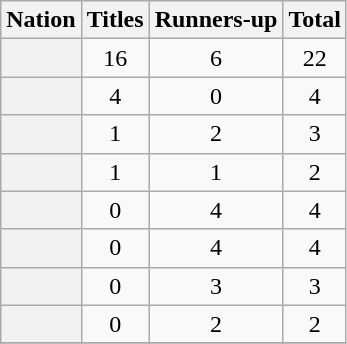<table class="wikitable plainrowheaders sortable" style="text-align:center">
<tr>
<th scope="col">Nation</th>
<th scope="col">Titles</th>
<th scope="col">Runners-up</th>
<th scope="col">Total</th>
</tr>
<tr>
<th scope="row" style="text-align:left"></th>
<td>16</td>
<td>6</td>
<td>22</td>
</tr>
<tr>
<th scope="row" style="text-align:left"></th>
<td>4</td>
<td>0</td>
<td>4</td>
</tr>
<tr>
<th scope="row" style="text-align:left"></th>
<td>1</td>
<td>2</td>
<td>3</td>
</tr>
<tr>
<th scope="row" style="text-align:left"></th>
<td>1</td>
<td>1</td>
<td>2</td>
</tr>
<tr>
<th scope="row" style="text-align:left"></th>
<td>0</td>
<td>4</td>
<td>4</td>
</tr>
<tr>
<th scope="row" style="text-align:left"></th>
<td>0</td>
<td>4</td>
<td>4</td>
</tr>
<tr>
<th scope="row" style="text-align:left"></th>
<td>0</td>
<td>3</td>
<td>3</td>
</tr>
<tr>
<th scope="row" style="text-align:left"></th>
<td>0</td>
<td>2</td>
<td>2</td>
</tr>
<tr>
</tr>
</table>
